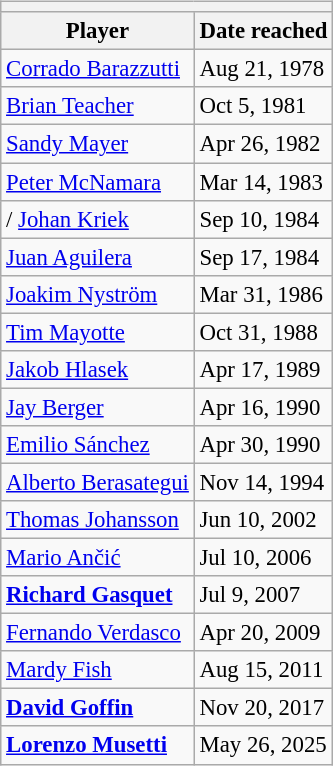<table class="wikitable nowrap" style="display:inline-table; font-size:95%">
<tr>
<th colspan="2"></th>
</tr>
<tr>
<th>Player</th>
<th>Date reached</th>
</tr>
<tr>
<td> <a href='#'>Corrado Barazzutti</a></td>
<td>Aug 21, 1978</td>
</tr>
<tr>
<td> <a href='#'>Brian Teacher</a></td>
<td>Oct 5, 1981</td>
</tr>
<tr>
<td> <a href='#'>Sandy Mayer</a></td>
<td>Apr 26, 1982</td>
</tr>
<tr>
<td> <a href='#'>Peter McNamara</a></td>
<td>Mar 14, 1983</td>
</tr>
<tr>
<td>/ <a href='#'>Johan Kriek</a></td>
<td>Sep 10, 1984</td>
</tr>
<tr>
<td> <a href='#'>Juan Aguilera</a></td>
<td>Sep 17, 1984</td>
</tr>
<tr>
<td> <a href='#'>Joakim Nyström</a></td>
<td>Mar 31, 1986</td>
</tr>
<tr>
<td> <a href='#'>Tim Mayotte</a></td>
<td>Oct 31, 1988</td>
</tr>
<tr>
<td> <a href='#'>Jakob Hlasek</a></td>
<td>Apr 17, 1989</td>
</tr>
<tr>
<td> <a href='#'>Jay Berger</a></td>
<td>Apr 16, 1990</td>
</tr>
<tr>
<td> <a href='#'>Emilio Sánchez</a></td>
<td>Apr 30, 1990</td>
</tr>
<tr>
<td> <a href='#'>Alberto Berasategui</a></td>
<td>Nov 14, 1994</td>
</tr>
<tr>
<td> <a href='#'>Thomas Johansson</a></td>
<td>Jun 10, 2002</td>
</tr>
<tr>
<td> <a href='#'>Mario Ančić</a></td>
<td>Jul 10, 2006</td>
</tr>
<tr>
<td> <strong><a href='#'>Richard Gasquet</a></strong></td>
<td>Jul 9, 2007</td>
</tr>
<tr>
<td> <a href='#'>Fernando Verdasco</a></td>
<td>Apr 20, 2009</td>
</tr>
<tr>
<td> <a href='#'>Mardy Fish</a></td>
<td>Aug 15, 2011</td>
</tr>
<tr>
<td> <strong><a href='#'>David Goffin</a></strong></td>
<td>Nov 20, 2017</td>
</tr>
<tr>
<td> <strong><a href='#'>Lorenzo Musetti</a></strong></td>
<td>May 26, 2025</td>
</tr>
</table>
